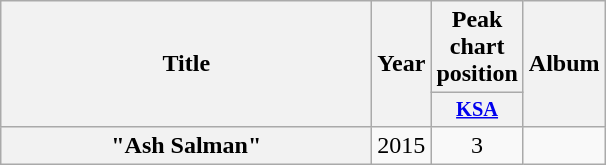<table class="wikitable plainrowheaders" style="text-align:center;">
<tr>
<th scope="col" rowspan="2" style="width:15em;">Title</th>
<th scope="col" rowspan="2" style="width:1em;">Year</th>
<th>Peak chart position</th>
<th scope="col" rowspan="2">Album</th>
</tr>
<tr>
<th scope="col" style="width:3em;font-size:85%;"><a href='#'>KSA</a><br></th>
</tr>
<tr>
<th scope="row">"Ash Salman"<br></th>
<td>2015</td>
<td>3</td>
<td></td>
</tr>
</table>
